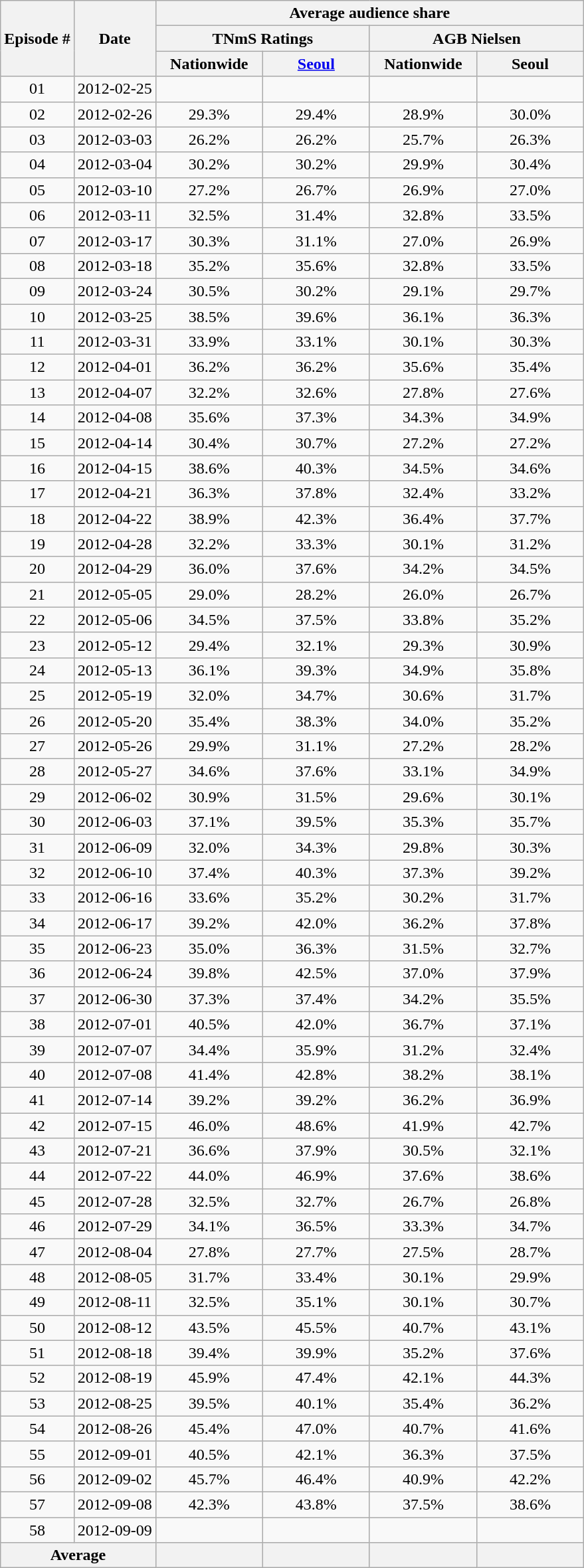<table class="wikitable" style="text-align:center">
<tr>
<th rowspan="3">Episode #</th>
<th rowspan="3">Date</th>
<th colspan="4">Average audience share</th>
</tr>
<tr>
<th colspan="2">TNmS Ratings</th>
<th colspan="2">AGB Nielsen</th>
</tr>
<tr>
<th width="100">Nationwide</th>
<th width="100"><a href='#'>Seoul</a></th>
<th width="100">Nationwide</th>
<th width="100">Seoul</th>
</tr>
<tr>
<td>01</td>
<td>2012-02-25</td>
<td> </td>
<td> </td>
<td> </td>
<td> </td>
</tr>
<tr>
<td>02</td>
<td>2012-02-26</td>
<td>29.3% </td>
<td>29.4% </td>
<td>28.9% </td>
<td>30.0% </td>
</tr>
<tr>
<td>03</td>
<td>2012-03-03</td>
<td>26.2% </td>
<td>26.2% </td>
<td>25.7% </td>
<td>26.3% </td>
</tr>
<tr>
<td>04</td>
<td>2012-03-04</td>
<td>30.2% </td>
<td>30.2% </td>
<td>29.9% </td>
<td>30.4% </td>
</tr>
<tr>
<td>05</td>
<td>2012-03-10</td>
<td>27.2% </td>
<td>26.7% </td>
<td>26.9% </td>
<td>27.0% </td>
</tr>
<tr>
<td>06</td>
<td>2012-03-11</td>
<td>32.5% </td>
<td>31.4% </td>
<td>32.8% </td>
<td>33.5% </td>
</tr>
<tr>
<td>07</td>
<td>2012-03-17</td>
<td>30.3% </td>
<td>31.1% </td>
<td>27.0% </td>
<td>26.9% </td>
</tr>
<tr>
<td>08</td>
<td>2012-03-18</td>
<td>35.2% </td>
<td>35.6% </td>
<td>32.8% </td>
<td>33.5% </td>
</tr>
<tr>
<td>09</td>
<td>2012-03-24</td>
<td>30.5% </td>
<td>30.2% </td>
<td>29.1% </td>
<td>29.7% </td>
</tr>
<tr>
<td>10</td>
<td>2012-03-25</td>
<td>38.5% </td>
<td>39.6% </td>
<td>36.1% </td>
<td>36.3% </td>
</tr>
<tr>
<td>11</td>
<td>2012-03-31</td>
<td>33.9% </td>
<td>33.1% </td>
<td>30.1% </td>
<td>30.3% </td>
</tr>
<tr>
<td>12</td>
<td>2012-04-01</td>
<td>36.2% </td>
<td>36.2% </td>
<td>35.6% </td>
<td>35.4% </td>
</tr>
<tr>
<td>13</td>
<td>2012-04-07</td>
<td>32.2% </td>
<td>32.6% </td>
<td>27.8% </td>
<td>27.6% </td>
</tr>
<tr>
<td>14</td>
<td>2012-04-08</td>
<td>35.6% </td>
<td>37.3% </td>
<td>34.3% </td>
<td>34.9% </td>
</tr>
<tr>
<td>15</td>
<td>2012-04-14</td>
<td>30.4% </td>
<td>30.7% </td>
<td>27.2% </td>
<td>27.2% </td>
</tr>
<tr>
<td>16</td>
<td>2012-04-15</td>
<td>38.6% </td>
<td>40.3% </td>
<td>34.5% </td>
<td>34.6% </td>
</tr>
<tr>
<td>17</td>
<td>2012-04-21</td>
<td>36.3% </td>
<td>37.8% </td>
<td>32.4% </td>
<td>33.2% </td>
</tr>
<tr>
<td>18</td>
<td>2012-04-22</td>
<td>38.9% </td>
<td>42.3% </td>
<td>36.4% </td>
<td>37.7% </td>
</tr>
<tr>
<td>19</td>
<td>2012-04-28</td>
<td>32.2% </td>
<td>33.3% </td>
<td>30.1% </td>
<td>31.2% </td>
</tr>
<tr>
<td>20</td>
<td>2012-04-29</td>
<td>36.0% </td>
<td>37.6% </td>
<td>34.2% </td>
<td>34.5% </td>
</tr>
<tr>
<td>21</td>
<td>2012-05-05</td>
<td>29.0% </td>
<td>28.2% </td>
<td>26.0% </td>
<td>26.7% </td>
</tr>
<tr>
<td>22</td>
<td>2012-05-06</td>
<td>34.5% </td>
<td>37.5% </td>
<td>33.8% </td>
<td>35.2% </td>
</tr>
<tr>
<td>23</td>
<td>2012-05-12</td>
<td>29.4% </td>
<td>32.1% </td>
<td>29.3% </td>
<td>30.9% </td>
</tr>
<tr>
<td>24</td>
<td>2012-05-13</td>
<td>36.1% </td>
<td>39.3% </td>
<td>34.9% </td>
<td>35.8% </td>
</tr>
<tr>
<td>25</td>
<td>2012-05-19</td>
<td>32.0% </td>
<td>34.7% </td>
<td>30.6% </td>
<td>31.7% </td>
</tr>
<tr>
<td>26</td>
<td>2012-05-20</td>
<td>35.4% </td>
<td>38.3% </td>
<td>34.0% </td>
<td>35.2% </td>
</tr>
<tr>
<td>27</td>
<td>2012-05-26</td>
<td>29.9% </td>
<td>31.1% </td>
<td>27.2% </td>
<td>28.2% </td>
</tr>
<tr>
<td>28</td>
<td>2012-05-27</td>
<td>34.6% </td>
<td>37.6% </td>
<td>33.1% </td>
<td>34.9% </td>
</tr>
<tr>
<td>29</td>
<td>2012-06-02</td>
<td>30.9% </td>
<td>31.5% </td>
<td>29.6% </td>
<td>30.1% </td>
</tr>
<tr>
<td>30</td>
<td>2012-06-03</td>
<td>37.1% </td>
<td>39.5% </td>
<td>35.3% </td>
<td>35.7% </td>
</tr>
<tr>
<td>31</td>
<td>2012-06-09</td>
<td>32.0% </td>
<td>34.3% </td>
<td>29.8% </td>
<td>30.3% </td>
</tr>
<tr>
<td>32</td>
<td>2012-06-10</td>
<td>37.4% </td>
<td>40.3% </td>
<td>37.3% </td>
<td>39.2% </td>
</tr>
<tr>
<td>33</td>
<td>2012-06-16</td>
<td>33.6% </td>
<td>35.2% </td>
<td>30.2% </td>
<td>31.7% </td>
</tr>
<tr>
<td>34</td>
<td>2012-06-17</td>
<td>39.2% </td>
<td>42.0% </td>
<td>36.2% </td>
<td>37.8% </td>
</tr>
<tr>
<td>35</td>
<td>2012-06-23</td>
<td>35.0% </td>
<td>36.3% </td>
<td>31.5% </td>
<td>32.7% </td>
</tr>
<tr>
<td>36</td>
<td>2012-06-24</td>
<td>39.8% </td>
<td>42.5% </td>
<td>37.0% </td>
<td>37.9% </td>
</tr>
<tr>
<td>37</td>
<td>2012-06-30</td>
<td>37.3% </td>
<td>37.4% </td>
<td>34.2% </td>
<td>35.5% </td>
</tr>
<tr>
<td>38</td>
<td>2012-07-01</td>
<td>40.5% </td>
<td>42.0% </td>
<td>36.7% </td>
<td>37.1% </td>
</tr>
<tr>
<td>39</td>
<td>2012-07-07</td>
<td>34.4% </td>
<td>35.9% </td>
<td>31.2% </td>
<td>32.4% </td>
</tr>
<tr>
<td>40</td>
<td>2012-07-08</td>
<td>41.4% </td>
<td>42.8% </td>
<td>38.2% </td>
<td>38.1% </td>
</tr>
<tr>
<td>41</td>
<td>2012-07-14</td>
<td>39.2% </td>
<td>39.2% </td>
<td>36.2% </td>
<td>36.9% </td>
</tr>
<tr>
<td>42</td>
<td>2012-07-15</td>
<td>46.0% </td>
<td>48.6% </td>
<td>41.9% </td>
<td>42.7% </td>
</tr>
<tr>
<td>43</td>
<td>2012-07-21</td>
<td>36.6% </td>
<td>37.9% </td>
<td>30.5% </td>
<td>32.1% </td>
</tr>
<tr>
<td>44</td>
<td>2012-07-22</td>
<td>44.0% </td>
<td>46.9% </td>
<td>37.6% </td>
<td>38.6% </td>
</tr>
<tr>
<td>45</td>
<td>2012-07-28</td>
<td>32.5% </td>
<td>32.7% </td>
<td>26.7% </td>
<td>26.8% </td>
</tr>
<tr>
<td>46</td>
<td>2012-07-29</td>
<td>34.1% </td>
<td>36.5% </td>
<td>33.3% </td>
<td>34.7% </td>
</tr>
<tr>
<td>47</td>
<td>2012-08-04</td>
<td>27.8% </td>
<td>27.7% </td>
<td>27.5% </td>
<td>28.7% </td>
</tr>
<tr>
<td>48</td>
<td>2012-08-05</td>
<td>31.7% </td>
<td>33.4% </td>
<td>30.1% </td>
<td>29.9% </td>
</tr>
<tr>
<td>49</td>
<td>2012-08-11</td>
<td>32.5% </td>
<td>35.1% </td>
<td>30.1% </td>
<td>30.7% </td>
</tr>
<tr>
<td>50</td>
<td>2012-08-12</td>
<td>43.5% </td>
<td>45.5% </td>
<td>40.7% </td>
<td>43.1% </td>
</tr>
<tr>
<td>51</td>
<td>2012-08-18</td>
<td>39.4% </td>
<td>39.9% </td>
<td>35.2% </td>
<td>37.6% </td>
</tr>
<tr>
<td>52</td>
<td>2012-08-19</td>
<td>45.9% </td>
<td>47.4% </td>
<td>42.1% </td>
<td>44.3% </td>
</tr>
<tr>
<td>53</td>
<td>2012-08-25</td>
<td>39.5% </td>
<td>40.1% </td>
<td>35.4% </td>
<td>36.2% </td>
</tr>
<tr>
<td>54</td>
<td>2012-08-26</td>
<td>45.4% </td>
<td>47.0% </td>
<td>40.7% </td>
<td>41.6% </td>
</tr>
<tr>
<td>55</td>
<td>2012-09-01</td>
<td>40.5% </td>
<td>42.1% </td>
<td>36.3% </td>
<td>37.5% </td>
</tr>
<tr>
<td>56</td>
<td>2012-09-02</td>
<td>45.7% </td>
<td>46.4% </td>
<td>40.9% </td>
<td>42.2% </td>
</tr>
<tr>
<td>57</td>
<td>2012-09-08</td>
<td>42.3% </td>
<td>43.8% </td>
<td>37.5% </td>
<td>38.6% </td>
</tr>
<tr>
<td>58</td>
<td>2012-09-09</td>
<td> </td>
<td> </td>
<td> </td>
<td> </td>
</tr>
<tr>
<th colspan="2">Average</th>
<th></th>
<th></th>
<th></th>
<th></th>
</tr>
</table>
